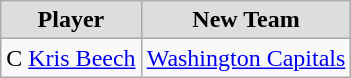<table class="wikitable">
<tr align="center"  bgcolor="#dddddd">
<td><strong>Player</strong></td>
<td><strong>New Team</strong></td>
</tr>
<tr>
<td>C <a href='#'>Kris Beech</a></td>
<td><a href='#'>Washington Capitals</a></td>
</tr>
</table>
